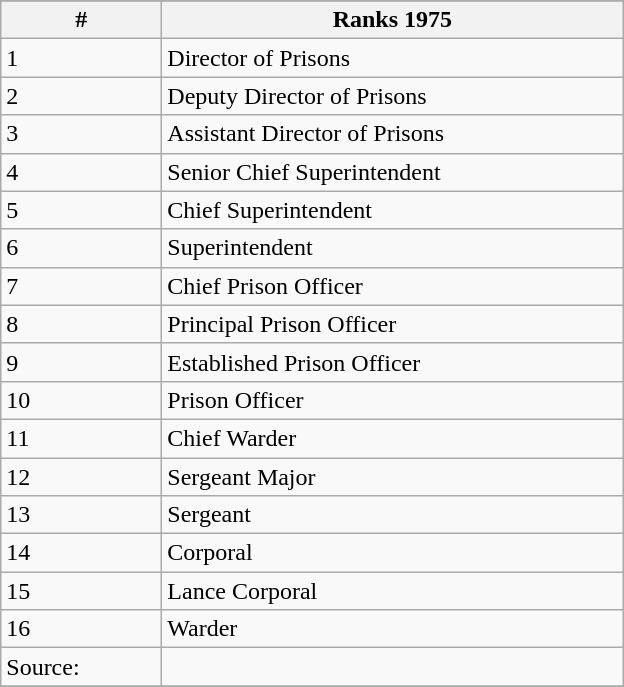<table class="wikitable">
<tr>
</tr>
<tr bgcolor="F1F1F1">
<th align="left" width="100">#</th>
<th align="left" width="300">Ranks 1975</th>
</tr>
<tr>
<td>1</td>
<td>Director of Prisons</td>
</tr>
<tr>
<td>2</td>
<td>Deputy Director of Prisons</td>
</tr>
<tr>
<td>3</td>
<td>Assistant Director of Prisons</td>
</tr>
<tr>
<td>4</td>
<td>Senior Chief Superintendent</td>
</tr>
<tr>
<td>5</td>
<td>Chief Superintendent</td>
</tr>
<tr>
<td>6</td>
<td>Superintendent</td>
</tr>
<tr>
<td>7</td>
<td>Chief Prison Officer</td>
</tr>
<tr>
<td>8</td>
<td>Principal Prison Officer</td>
</tr>
<tr>
<td>9</td>
<td>Established Prison Officer</td>
</tr>
<tr>
<td>10</td>
<td>Prison Officer</td>
</tr>
<tr>
<td>11</td>
<td>Chief Warder</td>
</tr>
<tr>
<td>12</td>
<td>Sergeant Major</td>
</tr>
<tr>
<td>13</td>
<td>Sergeant</td>
</tr>
<tr>
<td>14</td>
<td>Corporal</td>
</tr>
<tr>
<td>15</td>
<td>Lance Corporal</td>
</tr>
<tr>
<td>16</td>
<td>Warder</td>
</tr>
<tr>
<td>Source:</td>
<td></td>
</tr>
<tr>
</tr>
</table>
